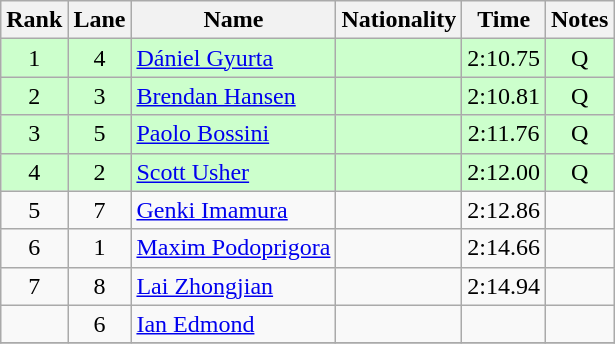<table class="wikitable sortable" style="text-align:center">
<tr>
<th>Rank</th>
<th>Lane</th>
<th>Name</th>
<th>Nationality</th>
<th>Time</th>
<th>Notes</th>
</tr>
<tr bgcolor=#ccffcc>
<td>1</td>
<td>4</td>
<td align=left><a href='#'>Dániel Gyurta</a></td>
<td align=left></td>
<td>2:10.75</td>
<td>Q</td>
</tr>
<tr bgcolor=#ccffcc>
<td>2</td>
<td>3</td>
<td align=left><a href='#'>Brendan Hansen</a></td>
<td align=left></td>
<td>2:10.81</td>
<td>Q</td>
</tr>
<tr bgcolor=#ccffcc>
<td>3</td>
<td>5</td>
<td align=left><a href='#'>Paolo Bossini</a></td>
<td align=left></td>
<td>2:11.76</td>
<td>Q</td>
</tr>
<tr bgcolor=#ccffcc>
<td>4</td>
<td>2</td>
<td align=left><a href='#'>Scott Usher</a></td>
<td align=left></td>
<td>2:12.00</td>
<td>Q</td>
</tr>
<tr>
<td>5</td>
<td>7</td>
<td align=left><a href='#'>Genki Imamura</a></td>
<td align=left></td>
<td>2:12.86</td>
<td></td>
</tr>
<tr>
<td>6</td>
<td>1</td>
<td align=left><a href='#'>Maxim Podoprigora</a></td>
<td align=left></td>
<td>2:14.66</td>
<td></td>
</tr>
<tr>
<td>7</td>
<td>8</td>
<td align=left><a href='#'>Lai Zhongjian</a></td>
<td align=left></td>
<td>2:14.94</td>
<td></td>
</tr>
<tr>
<td></td>
<td>6</td>
<td align=left><a href='#'>Ian Edmond</a></td>
<td align=left></td>
<td></td>
<td></td>
</tr>
<tr>
</tr>
</table>
